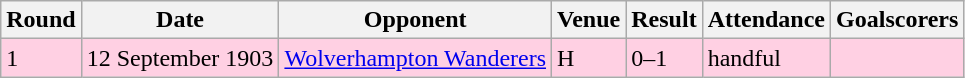<table class="wikitable">
<tr>
<th>Round</th>
<th>Date</th>
<th>Opponent</th>
<th>Venue</th>
<th>Result</th>
<th>Attendance</th>
<th>Goalscorers</th>
</tr>
<tr style="background-color: #ffd0e3;">
<td>1</td>
<td>12 September 1903</td>
<td><a href='#'>Wolverhampton Wanderers</a></td>
<td>H</td>
<td>0–1</td>
<td>handful</td>
<td></td>
</tr>
</table>
